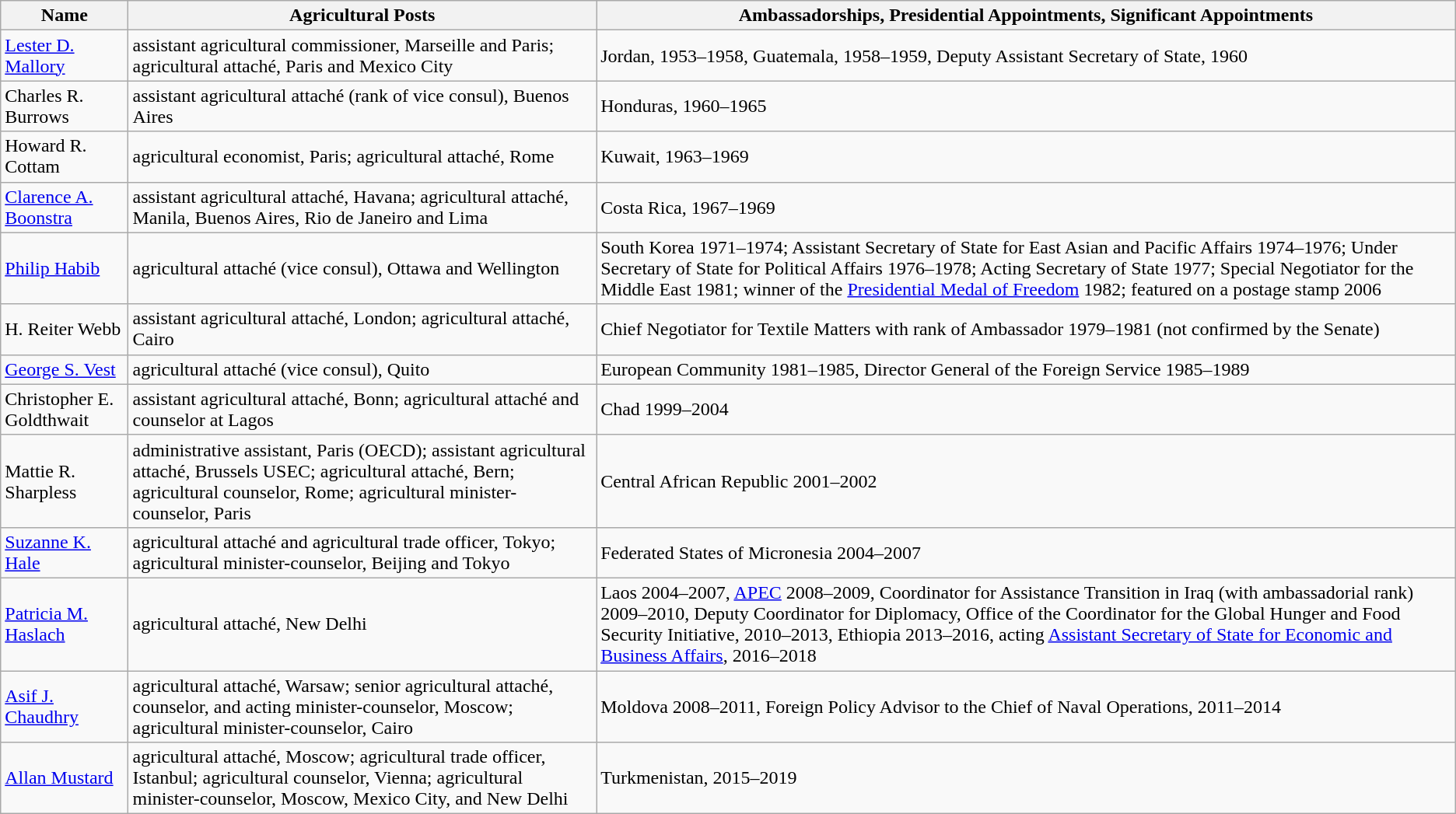<table class="wikitable">
<tr>
<th>Name</th>
<th>Agricultural Posts</th>
<th>Ambassadorships, Presidential Appointments, Significant Appointments</th>
</tr>
<tr>
<td><a href='#'>Lester D. Mallory</a></td>
<td>assistant agricultural commissioner, Marseille and Paris; agricultural attaché, Paris and Mexico City</td>
<td>Jordan, 1953–1958, Guatemala, 1958–1959, Deputy Assistant Secretary of State, 1960</td>
</tr>
<tr>
<td>Charles R. Burrows</td>
<td>assistant agricultural attaché (rank of vice consul), Buenos Aires</td>
<td>Honduras, 1960–1965</td>
</tr>
<tr>
<td>Howard R. Cottam</td>
<td>agricultural economist, Paris; agricultural attaché, Rome</td>
<td>Kuwait, 1963–1969</td>
</tr>
<tr>
<td><a href='#'>Clarence A. Boonstra</a></td>
<td>assistant agricultural attaché, Havana; agricultural attaché, Manila, Buenos Aires, Rio de Janeiro and Lima</td>
<td>Costa Rica, 1967–1969</td>
</tr>
<tr>
<td><a href='#'>Philip Habib</a></td>
<td>agricultural attaché (vice consul), Ottawa and Wellington</td>
<td>South Korea 1971–1974; Assistant Secretary of State for East Asian and Pacific Affairs 1974–1976; Under Secretary of State for Political Affairs 1976–1978; Acting Secretary of State 1977; Special Negotiator for the Middle East 1981; winner of the <a href='#'>Presidential Medal of Freedom</a> 1982; featured on a postage stamp 2006</td>
</tr>
<tr>
<td>H. Reiter Webb</td>
<td>assistant agricultural attaché, London; agricultural attaché, Cairo</td>
<td>Chief Negotiator for Textile Matters with rank of Ambassador 1979–1981 (not confirmed by the Senate)</td>
</tr>
<tr>
<td><a href='#'>George S. Vest</a></td>
<td>agricultural attaché (vice consul), Quito</td>
<td>European Community 1981–1985, Director General of the Foreign Service 1985–1989</td>
</tr>
<tr>
<td>Christopher E. Goldthwait</td>
<td>assistant agricultural attaché, Bonn; agricultural attaché and counselor at Lagos</td>
<td>Chad 1999–2004</td>
</tr>
<tr>
<td>Mattie R. Sharpless</td>
<td>administrative assistant, Paris (OECD); assistant agricultural attaché, Brussels USEC; agricultural attaché, Bern; agricultural counselor, Rome; agricultural minister-counselor, Paris</td>
<td>Central African Republic 2001–2002</td>
</tr>
<tr>
<td><a href='#'>Suzanne K. Hale</a></td>
<td>agricultural attaché and agricultural trade officer, Tokyo; agricultural minister-counselor, Beijing and Tokyo</td>
<td>Federated States of Micronesia 2004–2007</td>
</tr>
<tr>
<td><a href='#'>Patricia M. Haslach</a></td>
<td>agricultural attaché, New Delhi</td>
<td>Laos 2004–2007, <a href='#'>APEC</a> 2008–2009, Coordinator for Assistance Transition in Iraq (with ambassadorial rank) 2009–2010, Deputy Coordinator for Diplomacy, Office of the Coordinator for the Global Hunger and Food Security Initiative, 2010–2013, Ethiopia 2013–2016, acting <a href='#'>Assistant Secretary of State for Economic and Business Affairs</a>, 2016–2018</td>
</tr>
<tr>
<td><a href='#'>Asif J. Chaudhry</a></td>
<td>agricultural attaché, Warsaw; senior agricultural attaché, counselor, and acting minister-counselor, Moscow; agricultural minister-counselor, Cairo</td>
<td>Moldova 2008–2011, Foreign Policy Advisor to the Chief of Naval Operations, 2011–2014</td>
</tr>
<tr>
<td><a href='#'>Allan Mustard</a></td>
<td>agricultural attaché, Moscow; agricultural trade officer, Istanbul; agricultural counselor, Vienna; agricultural minister-counselor, Moscow, Mexico City, and New Delhi</td>
<td>Turkmenistan, 2015–2019</td>
</tr>
</table>
